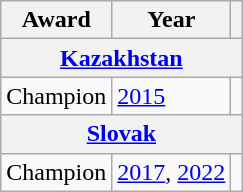<table class="wikitable">
<tr>
<th>Award</th>
<th>Year</th>
<th></th>
</tr>
<tr>
<th colspan="3"><a href='#'>Kazakhstan</a></th>
</tr>
<tr>
<td>Champion</td>
<td><a href='#'>2015</a></td>
<td></td>
</tr>
<tr>
<th colspan="3"><a href='#'>Slovak</a></th>
</tr>
<tr>
<td>Champion</td>
<td><a href='#'>2017</a>, <a href='#'>2022</a></td>
<td></td>
</tr>
</table>
